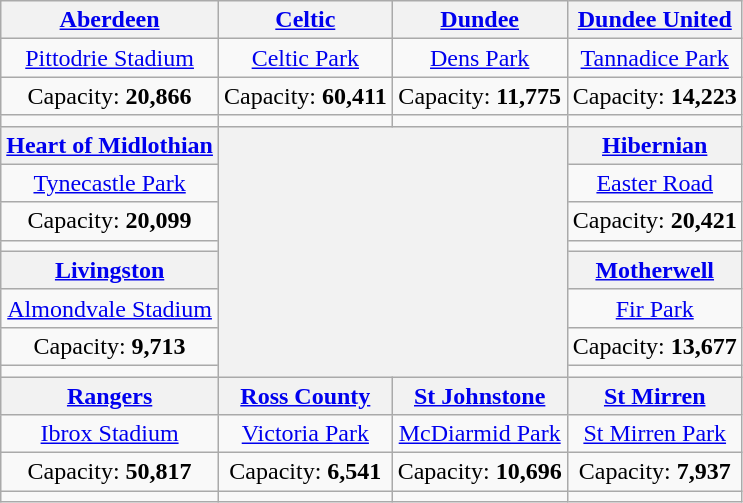<table class="wikitable" style="text-align:center">
<tr>
<th><a href='#'>Aberdeen</a></th>
<th><a href='#'>Celtic</a></th>
<th><a href='#'>Dundee</a></th>
<th><a href='#'>Dundee United</a></th>
</tr>
<tr>
<td><a href='#'>Pittodrie Stadium</a></td>
<td><a href='#'>Celtic Park</a></td>
<td><a href='#'>Dens Park</a></td>
<td><a href='#'>Tannadice Park</a></td>
</tr>
<tr>
<td>Capacity: <strong>20,866</strong></td>
<td>Capacity: <strong>60,411</strong></td>
<td>Capacity: <strong>11,775</strong></td>
<td>Capacity: <strong>14,223</strong></td>
</tr>
<tr>
<td></td>
<td></td>
<td></td>
<td></td>
</tr>
<tr>
<th><a href='#'>Heart of Midlothian</a></th>
<th rowspan="8" colspan="2"></th>
<th><a href='#'>Hibernian</a></th>
</tr>
<tr>
<td><a href='#'>Tynecastle Park</a></td>
<td><a href='#'>Easter Road</a></td>
</tr>
<tr>
<td>Capacity: <strong>20,099</strong></td>
<td>Capacity: <strong>20,421</strong></td>
</tr>
<tr>
<td></td>
<td></td>
</tr>
<tr>
<th><a href='#'>Livingston</a></th>
<th><a href='#'>Motherwell</a></th>
</tr>
<tr>
<td><a href='#'>Almondvale Stadium</a></td>
<td><a href='#'>Fir Park</a></td>
</tr>
<tr>
<td>Capacity: <strong>9,713</strong></td>
<td>Capacity: <strong>13,677</strong></td>
</tr>
<tr>
<td></td>
<td></td>
</tr>
<tr>
<th><a href='#'>Rangers</a></th>
<th><a href='#'>Ross County</a></th>
<th><a href='#'>St Johnstone</a></th>
<th><a href='#'>St Mirren</a></th>
</tr>
<tr>
<td><a href='#'>Ibrox Stadium</a></td>
<td><a href='#'>Victoria Park</a></td>
<td><a href='#'>McDiarmid Park</a></td>
<td><a href='#'>St Mirren Park</a></td>
</tr>
<tr>
<td>Capacity: <strong>50,817</strong></td>
<td>Capacity: <strong>6,541</strong></td>
<td>Capacity: <strong>10,696</strong></td>
<td>Capacity: <strong>7,937</strong></td>
</tr>
<tr>
<td></td>
<td></td>
<td></td>
<td></td>
</tr>
</table>
